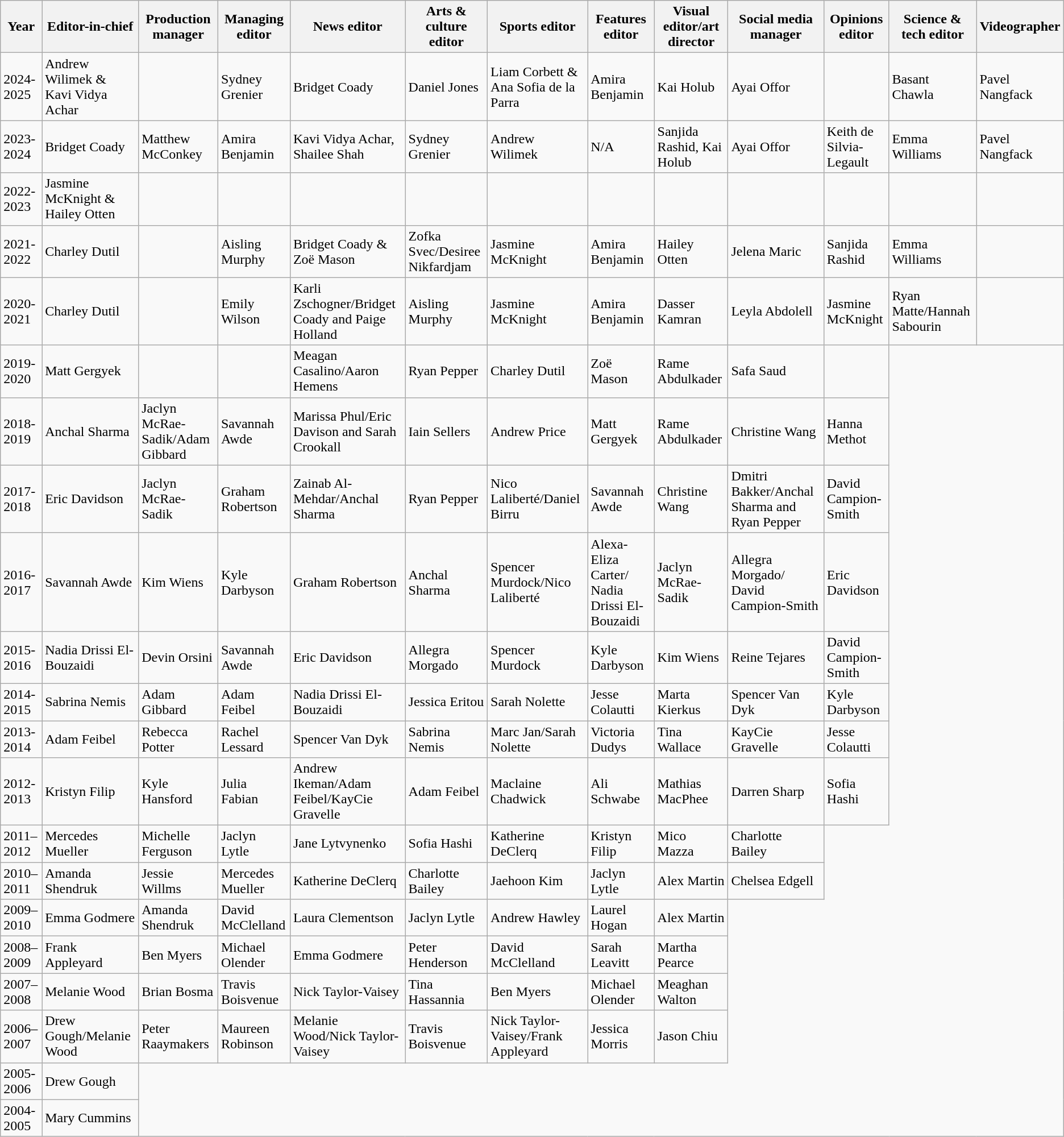<table class="wikitable">
<tr>
<th>Year</th>
<th>Editor-in-chief</th>
<th>Production manager</th>
<th>Managing editor</th>
<th>News editor</th>
<th>Arts & culture editor</th>
<th>Sports editor</th>
<th>Features editor</th>
<th>Visual editor/art director</th>
<th>Social media manager</th>
<th>Opinions editor</th>
<th>Science & tech editor</th>
<th>Videographer</th>
</tr>
<tr>
<td>2024-2025</td>
<td>Andrew Wilimek & Kavi Vidya Achar</td>
<td></td>
<td>Sydney Grenier</td>
<td>Bridget Coady</td>
<td>Daniel Jones</td>
<td>Liam Corbett & Ana Sofia de la Parra</td>
<td>Amira Benjamin</td>
<td>Kai Holub</td>
<td>Ayai Offor</td>
<td></td>
<td>Basant Chawla</td>
<td>Pavel Nangfack</td>
</tr>
<tr>
<td>2023-2024</td>
<td>Bridget Coady</td>
<td>Matthew McConkey</td>
<td>Amira Benjamin</td>
<td>Kavi Vidya Achar, Shailee Shah</td>
<td>Sydney Grenier</td>
<td>Andrew Wilimek</td>
<td>N/A</td>
<td>Sanjida Rashid, Kai Holub</td>
<td>Ayai Offor</td>
<td>Keith de Silvia-Legault</td>
<td>Emma Williams</td>
<td>Pavel Nangfack</td>
</tr>
<tr>
<td>2022-2023</td>
<td>Jasmine McKnight & Hailey Otten</td>
<td></td>
<td></td>
<td></td>
<td></td>
<td></td>
<td></td>
<td></td>
<td></td>
<td></td>
<td></td>
<td></td>
</tr>
<tr>
<td>2021-2022</td>
<td>Charley Dutil<br></td>
<td></td>
<td>Aisling Murphy</td>
<td>Bridget Coady & Zoë Mason</td>
<td>Zofka Svec/Desiree Nikfardjam</td>
<td>Jasmine McKnight</td>
<td>Amira Benjamin</td>
<td>Hailey Otten</td>
<td>Jelena Maric</td>
<td>Sanjida Rashid</td>
<td>Emma Williams</td>
<td></td>
</tr>
<tr>
<td>2020-2021</td>
<td>Charley Dutil<br></td>
<td></td>
<td>Emily Wilson</td>
<td>Karli Zschogner/Bridget Coady and Paige Holland</td>
<td>Aisling Murphy</td>
<td>Jasmine McKnight</td>
<td>Amira Benjamin</td>
<td>Dasser Kamran</td>
<td>Leyla Abdolell</td>
<td>Jasmine McKnight</td>
<td>Ryan Matte/Hannah Sabourin</td>
<td></td>
</tr>
<tr>
<td>2019-2020</td>
<td>Matt Gergyek<br></td>
<td></td>
<td></td>
<td>Meagan Casalino/Aaron Hemens</td>
<td>Ryan Pepper</td>
<td>Charley Dutil</td>
<td>Zoë Mason</td>
<td>Rame Abdulkader</td>
<td>Safa Saud</td>
<td></td>
</tr>
<tr>
<td>2018-2019</td>
<td>Anchal Sharma</td>
<td>Jaclyn McRae-Sadik/Adam Gibbard</td>
<td>Savannah Awde</td>
<td>Marissa Phul/Eric Davison and Sarah Crookall</td>
<td>Iain Sellers</td>
<td>Andrew Price</td>
<td>Matt Gergyek</td>
<td>Rame Abdulkader</td>
<td>Christine Wang</td>
<td>Hanna Methot</td>
</tr>
<tr>
<td>2017-2018</td>
<td>Eric Davidson</td>
<td>Jaclyn McRae-Sadik</td>
<td>Graham Robertson</td>
<td>Zainab Al-Mehdar/Anchal Sharma</td>
<td>Ryan Pepper</td>
<td>Nico Laliberté/Daniel Birru</td>
<td>Savannah Awde</td>
<td>Christine Wang</td>
<td>Dmitri Bakker/Anchal Sharma and Ryan Pepper</td>
<td>David Campion-Smith</td>
</tr>
<tr>
<td>2016-2017</td>
<td>Savannah Awde</td>
<td>Kim Wiens</td>
<td>Kyle Darbyson</td>
<td>Graham Robertson</td>
<td>Anchal Sharma</td>
<td>Spencer Murdock/Nico Laliberté</td>
<td>Alexa-Eliza Carter/ Nadia Drissi El-Bouzaidi</td>
<td>Jaclyn McRae-Sadik</td>
<td>Allegra Morgado/ David Campion-Smith</td>
<td>Eric Davidson</td>
</tr>
<tr>
<td>2015-2016</td>
<td>Nadia Drissi El-Bouzaidi</td>
<td>Devin Orsini</td>
<td>Savannah Awde</td>
<td>Eric Davidson</td>
<td>Allegra Morgado</td>
<td>Spencer Murdock</td>
<td>Kyle Darbyson</td>
<td>Kim Wiens</td>
<td>Reine Tejares</td>
<td>David Campion-Smith</td>
</tr>
<tr>
<td>2014-2015</td>
<td>Sabrina Nemis</td>
<td>Adam Gibbard</td>
<td>Adam Feibel</td>
<td>Nadia Drissi El-Bouzaidi</td>
<td>Jessica Eritou</td>
<td>Sarah Nolette</td>
<td>Jesse Colautti</td>
<td>Marta Kierkus</td>
<td>Spencer Van Dyk</td>
<td>Kyle Darbyson</td>
</tr>
<tr>
<td>2013-2014</td>
<td>Adam Feibel</td>
<td>Rebecca Potter</td>
<td>Rachel Lessard</td>
<td>Spencer Van Dyk</td>
<td>Sabrina Nemis</td>
<td>Marc Jan/Sarah Nolette</td>
<td>Victoria Dudys</td>
<td>Tina Wallace</td>
<td>KayCie Gravelle</td>
<td>Jesse Colautti</td>
</tr>
<tr>
<td>2012-2013</td>
<td>Kristyn Filip</td>
<td>Kyle Hansford</td>
<td>Julia Fabian</td>
<td>Andrew Ikeman/Adam Feibel/KayCie Gravelle</td>
<td>Adam Feibel</td>
<td>Maclaine Chadwick</td>
<td>Ali Schwabe</td>
<td>Mathias MacPhee</td>
<td>Darren Sharp</td>
<td>Sofia Hashi</td>
</tr>
<tr>
<td>2011–2012</td>
<td>Mercedes Mueller</td>
<td>Michelle Ferguson</td>
<td>Jaclyn Lytle</td>
<td>Jane Lytvynenko</td>
<td>Sofia Hashi</td>
<td>Katherine DeClerq</td>
<td>Kristyn Filip</td>
<td>Mico Mazza</td>
<td>Charlotte Bailey</td>
</tr>
<tr>
<td>2010–2011</td>
<td>Amanda Shendruk</td>
<td>Jessie Willms</td>
<td>Mercedes Mueller</td>
<td>Katherine DeClerq</td>
<td>Charlotte Bailey</td>
<td>Jaehoon Kim</td>
<td>Jaclyn Lytle</td>
<td>Alex Martin</td>
<td>Chelsea Edgell</td>
</tr>
<tr>
<td>2009–2010</td>
<td>Emma Godmere</td>
<td>Amanda Shendruk</td>
<td>David McClelland</td>
<td>Laura Clementson</td>
<td>Jaclyn Lytle</td>
<td>Andrew Hawley</td>
<td>Laurel Hogan</td>
<td>Alex Martin</td>
</tr>
<tr>
<td>2008–2009</td>
<td>Frank Appleyard</td>
<td>Ben Myers</td>
<td>Michael Olender</td>
<td>Emma Godmere</td>
<td>Peter Henderson</td>
<td>David McClelland</td>
<td>Sarah Leavitt</td>
<td>Martha Pearce</td>
</tr>
<tr>
<td>2007–2008</td>
<td>Melanie Wood</td>
<td>Brian Bosma</td>
<td>Travis Boisvenue</td>
<td>Nick Taylor-Vaisey</td>
<td>Tina Hassannia</td>
<td>Ben Myers</td>
<td>Michael Olender</td>
<td>Meaghan Walton</td>
</tr>
<tr>
<td>2006–2007</td>
<td>Drew Gough/Melanie Wood</td>
<td>Peter Raaymakers</td>
<td>Maureen Robinson</td>
<td>Melanie Wood/Nick Taylor-Vaisey</td>
<td>Travis Boisvenue</td>
<td>Nick Taylor-Vaisey/Frank Appleyard</td>
<td>Jessica Morris</td>
<td>Jason Chiu</td>
</tr>
<tr>
<td>2005-2006</td>
<td>Drew Gough</td>
</tr>
<tr>
<td>2004-2005</td>
<td>Mary Cummins</td>
</tr>
</table>
